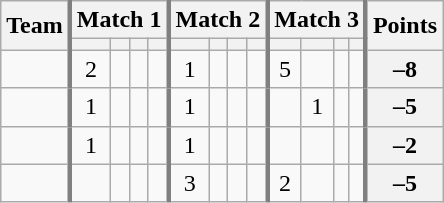<table class="wikitable sortable" style="text-align:center;">
<tr>
<th rowspan=2>Team</th>
<th colspan=4 style="border-left:3px solid gray">Match 1</th>
<th colspan=4 style="border-left:3px solid gray">Match 2</th>
<th colspan=4 style="border-left:3px solid gray">Match 3</th>
<th rowspan=2 style="border-left:3px solid gray">Points</th>
</tr>
<tr>
<th style="border-left:3px solid gray"></th>
<th></th>
<th></th>
<th></th>
<th style="border-left:3px solid gray"></th>
<th></th>
<th></th>
<th></th>
<th style="border-left:3px solid gray"></th>
<th></th>
<th></th>
<th></th>
</tr>
<tr>
<td align=left></td>
<td style="border-left:3px solid gray">2</td>
<td></td>
<td></td>
<td></td>
<td style="border-left:3px solid gray">1</td>
<td></td>
<td></td>
<td></td>
<td style="border-left:3px solid gray">5</td>
<td></td>
<td></td>
<td></td>
<th style="border-left:3px solid gray">–8</th>
</tr>
<tr>
<td align=left></td>
<td style="border-left:3px solid gray">1</td>
<td></td>
<td></td>
<td></td>
<td style="border-left:3px solid gray">1</td>
<td></td>
<td></td>
<td></td>
<td style="border-left:3px solid gray"></td>
<td>1</td>
<td></td>
<td></td>
<th style="border-left:3px solid gray">–5</th>
</tr>
<tr>
<td align=left></td>
<td style="border-left:3px solid gray">1</td>
<td></td>
<td></td>
<td></td>
<td style="border-left:3px solid gray">1</td>
<td></td>
<td></td>
<td></td>
<td style="border-left:3px solid gray"></td>
<td></td>
<td></td>
<td></td>
<th style="border-left:3px solid gray">–2</th>
</tr>
<tr>
<td align=left></td>
<td style="border-left:3px solid gray"></td>
<td></td>
<td></td>
<td></td>
<td style="border-left:3px solid gray">3</td>
<td></td>
<td></td>
<td></td>
<td style="border-left:3px solid gray">2</td>
<td></td>
<td></td>
<td></td>
<th style="border-left:3px solid gray">–5</th>
</tr>
</table>
